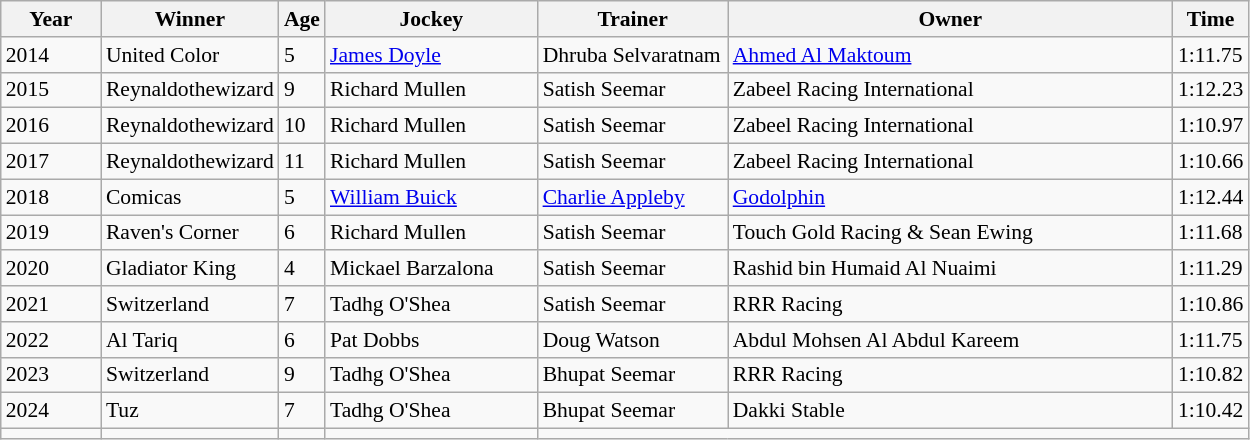<table class="wikitable sortable" style="font-size:90%">
<tr>
<th style="width:60px">Year<br></th>
<th style="width:110px">Winner<br></th>
<th>Age<br></th>
<th style="width:135px">Jockey<br></th>
<th style="width:120px">Trainer<br></th>
<th style="width:290px">Owner<br></th>
<th>Time</th>
</tr>
<tr>
<td>2014</td>
<td>United Color</td>
<td>5</td>
<td><a href='#'>James Doyle</a></td>
<td>Dhruba Selvaratnam</td>
<td><a href='#'>Ahmed Al Maktoum</a></td>
<td>1:11.75</td>
</tr>
<tr>
<td>2015</td>
<td>Reynaldothewizard</td>
<td>9</td>
<td>Richard Mullen</td>
<td>Satish Seemar</td>
<td>Zabeel Racing International</td>
<td>1:12.23</td>
</tr>
<tr>
<td>2016</td>
<td>Reynaldothewizard</td>
<td>10</td>
<td>Richard Mullen</td>
<td>Satish Seemar</td>
<td>Zabeel Racing International</td>
<td>1:10.97</td>
</tr>
<tr>
<td>2017</td>
<td>Reynaldothewizard</td>
<td>11</td>
<td>Richard Mullen</td>
<td>Satish Seemar</td>
<td>Zabeel Racing International</td>
<td>1:10.66</td>
</tr>
<tr>
<td>2018</td>
<td>Comicas</td>
<td>5</td>
<td><a href='#'>William Buick</a></td>
<td><a href='#'>Charlie Appleby</a></td>
<td><a href='#'>Godolphin</a></td>
<td>1:12.44</td>
</tr>
<tr>
<td>2019</td>
<td>Raven's Corner</td>
<td>6</td>
<td>Richard Mullen</td>
<td>Satish Seemar</td>
<td>Touch Gold Racing & Sean Ewing</td>
<td>1:11.68</td>
</tr>
<tr>
<td>2020</td>
<td>Gladiator King</td>
<td>4</td>
<td>Mickael Barzalona</td>
<td>Satish Seemar</td>
<td>Rashid bin Humaid Al Nuaimi</td>
<td>1:11.29</td>
</tr>
<tr>
<td>2021</td>
<td>Switzerland</td>
<td>7</td>
<td>Tadhg O'Shea</td>
<td>Satish Seemar</td>
<td>RRR Racing</td>
<td>1:10.86</td>
</tr>
<tr>
<td>2022</td>
<td>Al Tariq</td>
<td>6</td>
<td>Pat Dobbs</td>
<td>Doug Watson</td>
<td>Abdul Mohsen Al Abdul Kareem</td>
<td>1:11.75</td>
</tr>
<tr>
<td>2023</td>
<td>Switzerland</td>
<td>9</td>
<td>Tadhg O'Shea</td>
<td>Bhupat Seemar</td>
<td>RRR Racing</td>
<td>1:10.82</td>
</tr>
<tr>
<td>2024</td>
<td>Tuz</td>
<td>7</td>
<td>Tadhg O'Shea</td>
<td>Bhupat Seemar</td>
<td>Dakki Stable</td>
<td>1:10.42</td>
</tr>
<tr>
<td></td>
<td></td>
<td></td>
<td></td>
</tr>
</table>
